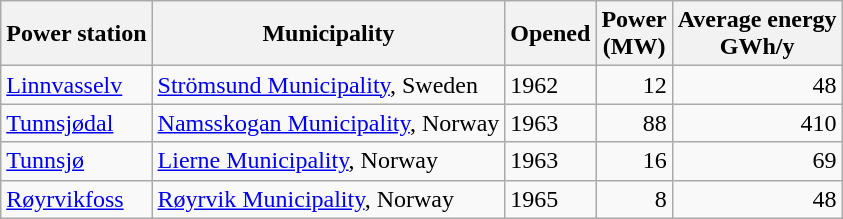<table class="wikitable sortable">
<tr>
<th>Power station</th>
<th>Municipality</th>
<th>Opened</th>
<th>Power<br>(MW)</th>
<th>Average energy<br>GWh/y</th>
</tr>
<tr>
<td><a href='#'>Linnvasselv</a></td>
<td><a href='#'>Strömsund Municipality</a>, Sweden</td>
<td>1962</td>
<td align=right>12</td>
<td align=right>48</td>
</tr>
<tr>
<td><a href='#'>Tunnsjødal</a></td>
<td><a href='#'>Namsskogan Municipality</a>, Norway</td>
<td>1963</td>
<td align=right>88</td>
<td align=right>410</td>
</tr>
<tr>
<td><a href='#'>Tunnsjø</a></td>
<td><a href='#'>Lierne Municipality</a>, Norway</td>
<td>1963</td>
<td align=right>16</td>
<td align=right>69</td>
</tr>
<tr>
<td><a href='#'>Røyrvikfoss</a></td>
<td><a href='#'>Røyrvik Municipality</a>, Norway</td>
<td>1965</td>
<td align=right>8</td>
<td align=right>48</td>
</tr>
</table>
